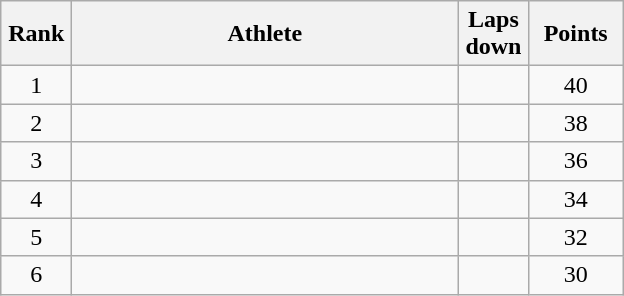<table class=wikitable style="text-align:center">
<tr>
<th width=40>Rank</th>
<th width=250>Athlete</th>
<th width=40>Laps down</th>
<th width=55>Points</th>
</tr>
<tr>
<td>1</td>
<td align=left></td>
<td></td>
<td>40</td>
</tr>
<tr>
<td>2</td>
<td align=left></td>
<td></td>
<td>38</td>
</tr>
<tr>
<td>3</td>
<td align=left></td>
<td></td>
<td>36</td>
</tr>
<tr>
<td>4</td>
<td align=left></td>
<td></td>
<td>34</td>
</tr>
<tr>
<td>5</td>
<td align=left></td>
<td></td>
<td>32</td>
</tr>
<tr>
<td>6</td>
<td align=left></td>
<td></td>
<td>30</td>
</tr>
</table>
